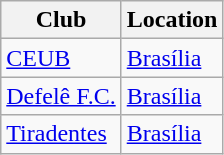<table class="wikitable sortable">
<tr>
<th>Club</th>
<th>Location</th>
</tr>
<tr>
<td><a href='#'>CEUB</a></td>
<td><a href='#'>Brasília</a></td>
</tr>
<tr>
<td><a href='#'>Defelê F.C.</a></td>
<td><a href='#'>Brasília</a></td>
</tr>
<tr>
<td><a href='#'>Tiradentes</a></td>
<td><a href='#'>Brasília</a></td>
</tr>
</table>
